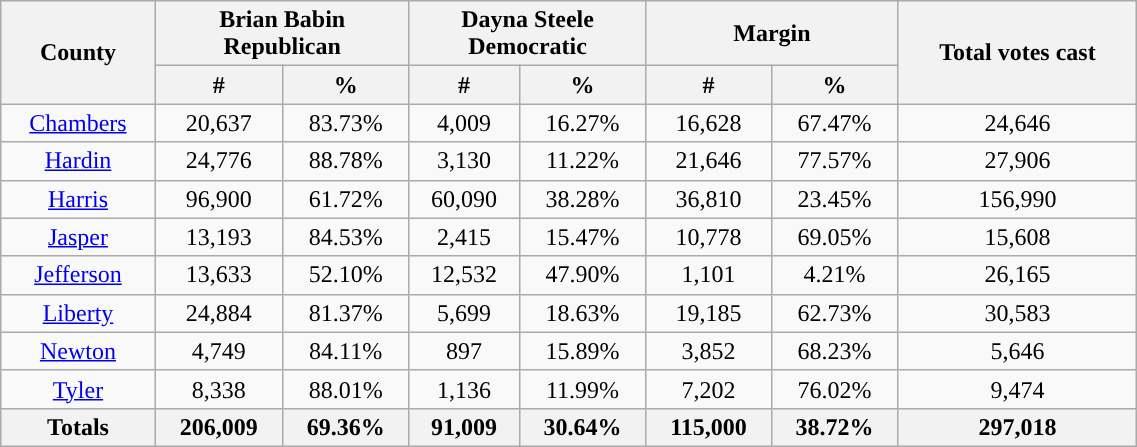<table width="60%"  class="wikitable sortable" style="text-align:center">
<tr>
<th rowspan="2">County</th>
<th style="text-align:center;" colspan="2">Brian Babin<br>Republican</th>
<th style="text-align:center;" colspan="2">Dayna Steele<br>Democratic</th>
<th style="text-align:center;" colspan="2">Margin</th>
<th rowspan="2" style="text-align:center;">Total votes cast</th>
</tr>
<tr>
<th style="text-align:center;" data-sort-type="number">#</th>
<th style="text-align:center;" data-sort-type="number">%</th>
<th style="text-align:center;" data-sort-type="number">#</th>
<th style="text-align:center;" data-sort-type="number">%</th>
<th style="text-align:center;" data-sort-type="number">#</th>
<th style="text-align:center;" data-sort-type="number">%</th>
</tr>
<tr style="text-align:center;">
<td style="background-color:"><a href='#'>Chambers</a></td>
<td style="background-color:">20,637</td>
<td style="background-color:">83.73%</td>
<td style="color:black;background-color:">4,009</td>
<td style="color:black;background-color:">16.27%</td>
<td style="background-color:">16,628</td>
<td style="background-color:">67.47%</td>
<td style="background-color:">24,646</td>
</tr>
<tr style="text-align:center;">
<td style="background-color:"><a href='#'>Hardin</a></td>
<td style="background-color:">24,776</td>
<td style="background-color:">88.78%</td>
<td style="color:black;background-color:">3,130</td>
<td style="color:black;background-color:">11.22%</td>
<td style="background-color:">21,646</td>
<td style="background-color:">77.57%</td>
<td style="background-color:">27,906</td>
</tr>
<tr style="text-align:center;">
<td style="background-color:"><a href='#'>Harris</a></td>
<td style="background-color:">96,900</td>
<td style="background-color:">61.72%</td>
<td style="color:black;background-color:">60,090</td>
<td style="color:black;background-color:">38.28%</td>
<td style="background-color:">36,810</td>
<td style="background-color:">23.45%</td>
<td style="background-color:">156,990</td>
</tr>
<tr style="text-align:center;">
<td style="background-color:"><a href='#'>Jasper</a></td>
<td style="background-color:">13,193</td>
<td style="background-color:">84.53%</td>
<td style="color:black;background-color:">2,415</td>
<td style="color:black;background-color:">15.47%</td>
<td style="background-color:">10,778</td>
<td style="background-color:">69.05%</td>
<td style="background-color:">15,608</td>
</tr>
<tr style="text-align:center;">
<td style="background-color:"><a href='#'>Jefferson</a></td>
<td style="background-color:">13,633</td>
<td style="background-color:">52.10%</td>
<td style="color:black;background-color:">12,532</td>
<td style="color:black;background-color:">47.90%</td>
<td style="background-color:">1,101</td>
<td style="background-color:">4.21%</td>
<td style="background-color:">26,165</td>
</tr>
<tr style="text-align:center;">
<td style="background-color:"><a href='#'>Liberty</a></td>
<td style="background-color:">24,884</td>
<td style="background-color:">81.37%</td>
<td style="color:black;background-color:">5,699</td>
<td style="color:black;background-color:">18.63%</td>
<td style="background-color:">19,185</td>
<td style="background-color:">62.73%</td>
<td style="background-color:">30,583</td>
</tr>
<tr style="text-align:center;">
<td style="background-color:"><a href='#'>Newton</a></td>
<td style="background-color:">4,749</td>
<td style="background-color:">84.11%</td>
<td style="color:black;background-color:">897</td>
<td style="color:black;background-color:">15.89%</td>
<td style="background-color:">3,852</td>
<td style="background-color:">68.23%</td>
<td style="background-color:">5,646</td>
</tr>
<tr style="text-align:center;">
<td style="background-color:"><a href='#'>Tyler</a></td>
<td style="background-color:">8,338</td>
<td style="background-color:">88.01%</td>
<td style="color:black;background-color:">1,136</td>
<td style="color:black;background-color:">11.99%</td>
<td style="background-color:">7,202</td>
<td style="background-color:">76.02%</td>
<td style="background-color:">9,474</td>
</tr>
<tr style="text-align:center;">
<th>Totals</th>
<th>206,009</th>
<th>69.36%</th>
<th>91,009</th>
<th>30.64%</th>
<th>115,000</th>
<th>38.72%</th>
<th>297,018</th>
</tr>
</table>
